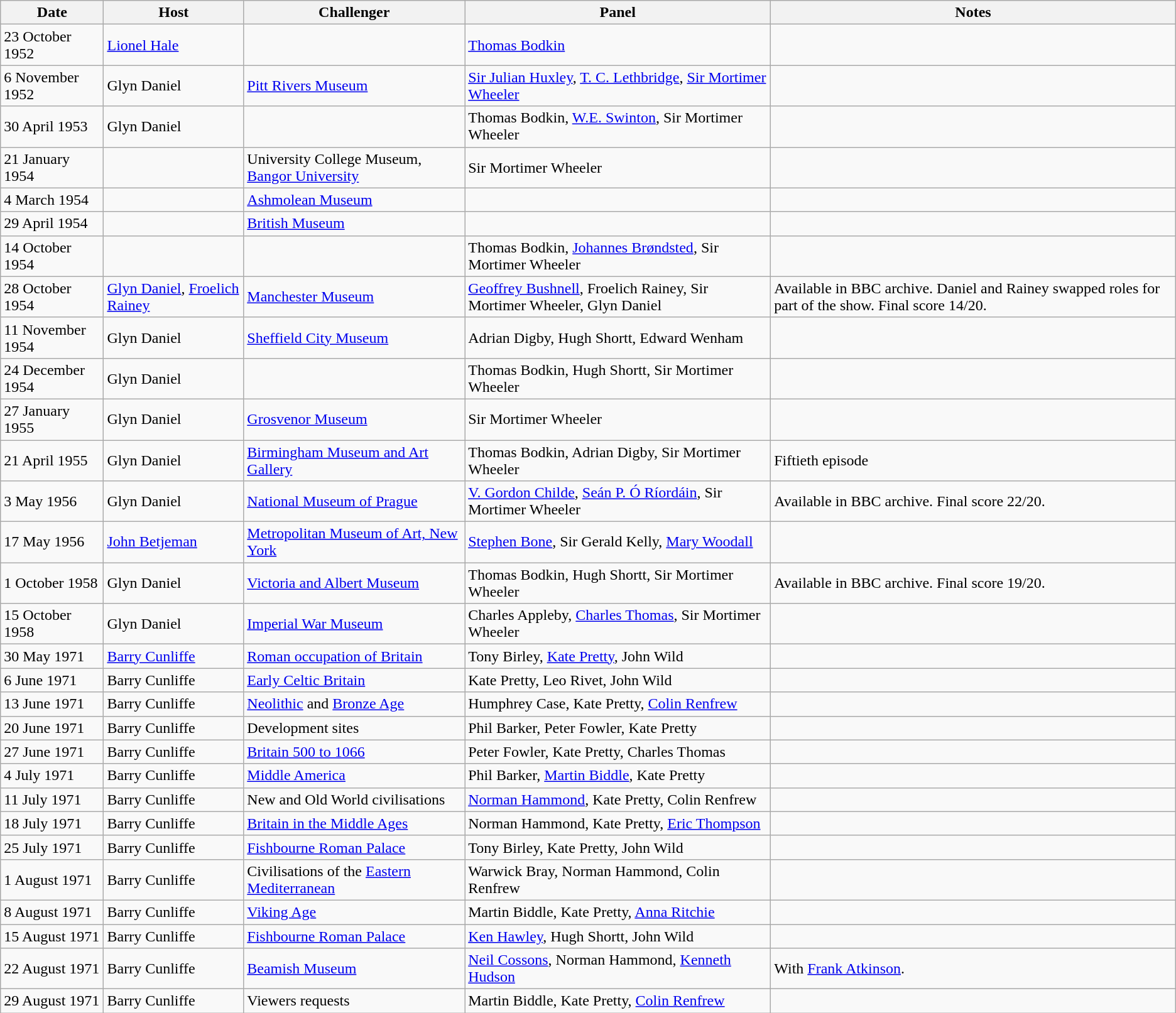<table class="wikitable">
<tr>
<th>Date</th>
<th>Host</th>
<th>Challenger</th>
<th>Panel</th>
<th>Notes</th>
</tr>
<tr>
<td>23 October 1952</td>
<td><a href='#'>Lionel Hale</a></td>
<td></td>
<td><a href='#'>Thomas Bodkin</a></td>
<td></td>
</tr>
<tr>
<td>6 November 1952</td>
<td>Glyn Daniel</td>
<td><a href='#'>Pitt Rivers Museum</a></td>
<td><a href='#'>Sir Julian Huxley</a>, <a href='#'>T. C. Lethbridge</a>, <a href='#'>Sir Mortimer Wheeler</a></td>
<td></td>
</tr>
<tr>
<td>30 April 1953</td>
<td>Glyn Daniel</td>
<td></td>
<td>Thomas Bodkin, <a href='#'>W.E. Swinton</a>, Sir Mortimer Wheeler</td>
<td></td>
</tr>
<tr>
<td>21 January 1954</td>
<td></td>
<td>University College Museum, <a href='#'>Bangor University</a></td>
<td>Sir Mortimer Wheeler</td>
<td></td>
</tr>
<tr>
<td>4 March 1954</td>
<td></td>
<td><a href='#'>Ashmolean Museum</a></td>
<td></td>
<td></td>
</tr>
<tr>
<td>29 April 1954</td>
<td></td>
<td><a href='#'>British Museum</a></td>
<td></td>
<td></td>
</tr>
<tr>
<td>14 October 1954</td>
<td></td>
<td></td>
<td>Thomas Bodkin, <a href='#'>Johannes Brøndsted</a>, Sir Mortimer Wheeler</td>
<td></td>
</tr>
<tr>
<td>28 October 1954</td>
<td><a href='#'>Glyn Daniel</a>, <a href='#'>Froelich Rainey</a></td>
<td><a href='#'>Manchester Museum</a></td>
<td><a href='#'>Geoffrey Bushnell</a>, Froelich Rainey, Sir Mortimer Wheeler, Glyn Daniel</td>
<td>Available in BBC archive. Daniel and Rainey swapped roles for part of the show.  Final score 14/20.</td>
</tr>
<tr>
<td>11 November 1954</td>
<td>Glyn Daniel</td>
<td><a href='#'>Sheffield City Museum</a></td>
<td>Adrian Digby, Hugh Shortt, Edward Wenham</td>
<td></td>
</tr>
<tr>
<td>24 December 1954</td>
<td>Glyn Daniel</td>
<td></td>
<td>Thomas Bodkin, Hugh Shortt, Sir Mortimer Wheeler</td>
<td></td>
</tr>
<tr>
<td>27 January 1955</td>
<td>Glyn Daniel</td>
<td><a href='#'>Grosvenor Museum</a></td>
<td>Sir Mortimer Wheeler</td>
<td></td>
</tr>
<tr>
<td>21 April 1955</td>
<td>Glyn Daniel</td>
<td><a href='#'>Birmingham Museum and Art Gallery</a></td>
<td>Thomas Bodkin, Adrian Digby, Sir Mortimer Wheeler</td>
<td>Fiftieth episode</td>
</tr>
<tr>
<td>3 May 1956</td>
<td>Glyn Daniel</td>
<td><a href='#'>National Museum of Prague</a></td>
<td><a href='#'>V. Gordon Childe</a>, <a href='#'>Seán P. Ó Ríordáin</a>, Sir Mortimer Wheeler</td>
<td>Available in BBC archive. Final score 22/20.</td>
</tr>
<tr>
<td>17 May 1956</td>
<td><a href='#'>John Betjeman</a></td>
<td><a href='#'>Metropolitan Museum of Art, New York</a></td>
<td><a href='#'>Stephen Bone</a>, Sir Gerald Kelly, <a href='#'>Mary Woodall</a></td>
<td></td>
</tr>
<tr>
<td>1 October 1958</td>
<td>Glyn Daniel</td>
<td><a href='#'>Victoria and Albert Museum</a></td>
<td>Thomas Bodkin, Hugh Shortt, Sir Mortimer Wheeler</td>
<td>Available in BBC archive. Final score 19/20.</td>
</tr>
<tr>
<td>15 October 1958</td>
<td>Glyn Daniel</td>
<td><a href='#'>Imperial War Museum</a></td>
<td>Charles Appleby, <a href='#'>Charles Thomas</a>, Sir Mortimer Wheeler</td>
<td></td>
</tr>
<tr>
<td>30 May 1971</td>
<td><a href='#'>Barry Cunliffe</a></td>
<td><a href='#'>Roman occupation of Britain</a></td>
<td>Tony Birley, <a href='#'>Kate Pretty</a>, John Wild</td>
<td></td>
</tr>
<tr>
<td>6 June 1971</td>
<td>Barry Cunliffe</td>
<td><a href='#'>Early Celtic Britain</a></td>
<td>Kate Pretty, Leo Rivet, John Wild</td>
<td></td>
</tr>
<tr>
<td>13 June 1971</td>
<td>Barry Cunliffe</td>
<td><a href='#'>Neolithic</a> and <a href='#'>Bronze Age</a></td>
<td>Humphrey Case, Kate Pretty, <a href='#'>Colin Renfrew</a></td>
<td></td>
</tr>
<tr>
<td>20 June 1971</td>
<td>Barry Cunliffe</td>
<td>Development sites</td>
<td>Phil Barker, Peter Fowler, Kate Pretty</td>
<td></td>
</tr>
<tr>
<td>27 June 1971</td>
<td>Barry Cunliffe</td>
<td><a href='#'>Britain 500 to 1066</a></td>
<td>Peter Fowler, Kate Pretty, Charles Thomas</td>
<td></td>
</tr>
<tr>
<td>4 July 1971</td>
<td>Barry Cunliffe</td>
<td><a href='#'>Middle America</a></td>
<td>Phil Barker, <a href='#'>Martin Biddle</a>, Kate Pretty</td>
<td></td>
</tr>
<tr>
<td>11 July 1971</td>
<td>Barry Cunliffe</td>
<td>New and Old World civilisations</td>
<td><a href='#'>Norman Hammond</a>, Kate Pretty, Colin Renfrew</td>
<td></td>
</tr>
<tr>
<td>18 July 1971</td>
<td>Barry Cunliffe</td>
<td><a href='#'>Britain in the Middle Ages</a></td>
<td>Norman Hammond, Kate Pretty, <a href='#'>Eric Thompson</a></td>
<td></td>
</tr>
<tr>
<td>25 July 1971</td>
<td>Barry Cunliffe</td>
<td><a href='#'>Fishbourne Roman Palace</a></td>
<td>Tony Birley, Kate Pretty, John Wild</td>
<td></td>
</tr>
<tr>
<td>1 August 1971</td>
<td>Barry Cunliffe</td>
<td>Civilisations of the <a href='#'>Eastern Mediterranean</a></td>
<td>Warwick Bray, Norman Hammond, Colin Renfrew</td>
<td></td>
</tr>
<tr>
<td>8 August 1971</td>
<td>Barry Cunliffe</td>
<td><a href='#'>Viking Age</a></td>
<td>Martin Biddle, Kate Pretty, <a href='#'>Anna Ritchie</a></td>
<td></td>
</tr>
<tr>
<td>15 August 1971</td>
<td>Barry Cunliffe</td>
<td><a href='#'>Fishbourne Roman Palace</a></td>
<td><a href='#'>Ken Hawley</a>, Hugh Shortt, John Wild</td>
<td></td>
</tr>
<tr>
<td>22 August 1971</td>
<td>Barry Cunliffe</td>
<td><a href='#'>Beamish Museum</a></td>
<td><a href='#'>Neil Cossons</a>, Norman Hammond, <a href='#'>Kenneth Hudson</a></td>
<td>With <a href='#'>Frank Atkinson</a>.</td>
</tr>
<tr>
<td>29 August 1971</td>
<td>Barry Cunliffe</td>
<td>Viewers requests</td>
<td>Martin Biddle, Kate Pretty, <a href='#'>Colin Renfrew</a></td>
<td></td>
</tr>
</table>
